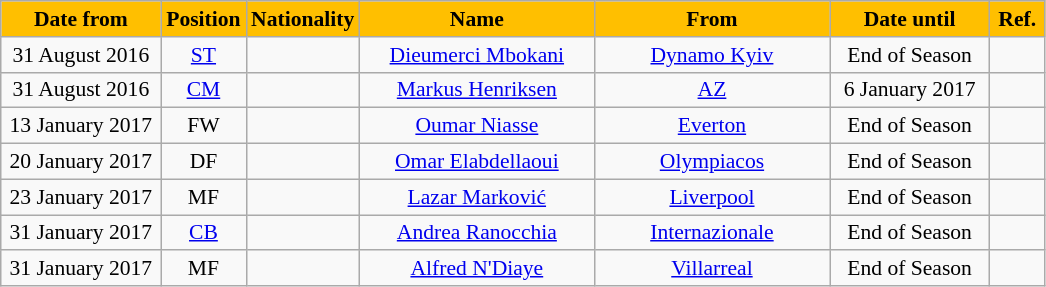<table class="wikitable"  style="text-align:center; font-size:90%; ">
<tr>
<th style="background:#ffbf00; color:#000; width:100px;">Date from</th>
<th style="background:#ffbf00; color:#000; width:50px;">Position</th>
<th style="background:#ffbf00; color:#000; width:50px;">Nationality</th>
<th style="background:#ffbf00; color:#000; width:150px;">Name</th>
<th style="background:#ffbf00; color:#000; width:150px;">From</th>
<th style="background:#ffbf00; color:#000; width:100px;">Date until</th>
<th style="background:#ffbf00; color:#000; width:30px;">Ref.</th>
</tr>
<tr>
<td>31 August 2016</td>
<td><a href='#'>ST</a></td>
<td></td>
<td><a href='#'>Dieumerci Mbokani</a></td>
<td><a href='#'>Dynamo Kyiv</a></td>
<td>End of Season</td>
<td></td>
</tr>
<tr>
<td>31 August 2016</td>
<td><a href='#'>CM</a></td>
<td></td>
<td><a href='#'>Markus Henriksen</a></td>
<td><a href='#'>AZ</a></td>
<td>6 January 2017 </td>
<td></td>
</tr>
<tr>
<td>13 January 2017</td>
<td>FW</td>
<td></td>
<td><a href='#'>Oumar Niasse</a></td>
<td><a href='#'>Everton</a></td>
<td>End of Season</td>
<td></td>
</tr>
<tr>
<td>20 January 2017</td>
<td>DF</td>
<td></td>
<td><a href='#'>Omar Elabdellaoui</a></td>
<td><a href='#'>Olympiacos</a></td>
<td>End of Season</td>
<td></td>
</tr>
<tr>
<td>23 January 2017</td>
<td>MF</td>
<td></td>
<td><a href='#'>Lazar Marković</a></td>
<td><a href='#'>Liverpool</a></td>
<td>End of Season</td>
<td></td>
</tr>
<tr>
<td>31 January 2017</td>
<td><a href='#'>CB</a></td>
<td></td>
<td><a href='#'>Andrea Ranocchia</a></td>
<td><a href='#'>Internazionale</a></td>
<td>End of Season</td>
<td></td>
</tr>
<tr>
<td>31 January 2017</td>
<td>MF</td>
<td></td>
<td><a href='#'>Alfred N'Diaye</a></td>
<td><a href='#'>Villarreal</a></td>
<td>End of Season</td>
<td></td>
</tr>
</table>
